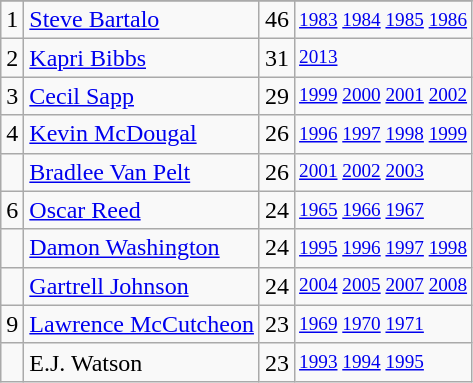<table class="wikitable">
<tr>
</tr>
<tr>
<td>1</td>
<td><a href='#'>Steve Bartalo</a></td>
<td>46</td>
<td style="font-size:80%;"><a href='#'>1983</a> <a href='#'>1984</a> <a href='#'>1985</a> <a href='#'>1986</a></td>
</tr>
<tr>
<td>2</td>
<td><a href='#'>Kapri Bibbs</a></td>
<td>31</td>
<td style="font-size:80%;"><a href='#'>2013</a></td>
</tr>
<tr>
<td>3</td>
<td><a href='#'>Cecil Sapp</a></td>
<td>29</td>
<td style="font-size:80%;"><a href='#'>1999</a> <a href='#'>2000</a> <a href='#'>2001</a> <a href='#'>2002</a></td>
</tr>
<tr>
<td>4</td>
<td><a href='#'>Kevin McDougal</a></td>
<td>26</td>
<td style="font-size:80%;"><a href='#'>1996</a> <a href='#'>1997</a> <a href='#'>1998</a> <a href='#'>1999</a></td>
</tr>
<tr>
<td></td>
<td><a href='#'>Bradlee Van Pelt</a></td>
<td>26</td>
<td style="font-size:80%;"><a href='#'>2001</a> <a href='#'>2002</a> <a href='#'>2003</a></td>
</tr>
<tr>
<td>6</td>
<td><a href='#'>Oscar Reed</a></td>
<td>24</td>
<td style="font-size:80%;"><a href='#'>1965</a> <a href='#'>1966</a> <a href='#'>1967</a></td>
</tr>
<tr>
<td></td>
<td><a href='#'>Damon Washington</a></td>
<td>24</td>
<td style="font-size:80%;"><a href='#'>1995</a> <a href='#'>1996</a> <a href='#'>1997</a> <a href='#'>1998</a></td>
</tr>
<tr>
<td></td>
<td><a href='#'>Gartrell Johnson</a></td>
<td>24</td>
<td style="font-size:80%;"><a href='#'>2004</a> <a href='#'>2005</a> <a href='#'>2007</a> <a href='#'>2008</a></td>
</tr>
<tr>
<td>9</td>
<td><a href='#'>Lawrence McCutcheon</a></td>
<td>23</td>
<td style="font-size:80%;"><a href='#'>1969</a> <a href='#'>1970</a> <a href='#'>1971</a></td>
</tr>
<tr>
<td></td>
<td>E.J. Watson</td>
<td>23</td>
<td style="font-size:80%;"><a href='#'>1993</a> <a href='#'>1994</a> <a href='#'>1995</a></td>
</tr>
</table>
